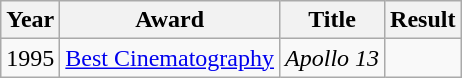<table class="wikitable">
<tr>
<th>Year</th>
<th>Award</th>
<th>Title</th>
<th>Result</th>
</tr>
<tr>
<td>1995</td>
<td><a href='#'>Best Cinematography</a></td>
<td><em>Apollo 13</em></td>
<td></td>
</tr>
</table>
